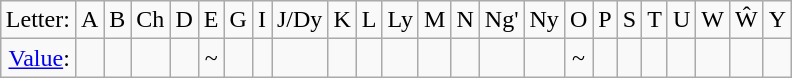<table class="wikitable" style="margin:1em auto;">
<tr align="center">
<td align="right">Letter:</td>
<td>A</td>
<td>B</td>
<td>Ch</td>
<td>D</td>
<td>E</td>
<td>G</td>
<td>I</td>
<td>J/Dy</td>
<td>K</td>
<td>L</td>
<td>Ly</td>
<td>M</td>
<td>N</td>
<td>Ng'</td>
<td>Ny</td>
<td>O</td>
<td>P</td>
<td>S</td>
<td>T</td>
<td>U</td>
<td>W</td>
<td>Ŵ</td>
<td>Y</td>
</tr>
<tr align="center">
<td align="right"><a href='#'>Value</a>:</td>
<td></td>
<td></td>
<td></td>
<td></td>
<td>~</td>
<td></td>
<td></td>
<td></td>
<td></td>
<td></td>
<td></td>
<td></td>
<td></td>
<td></td>
<td></td>
<td>~</td>
<td></td>
<td></td>
<td></td>
<td></td>
<td></td>
<td></td>
<td></td>
</tr>
</table>
